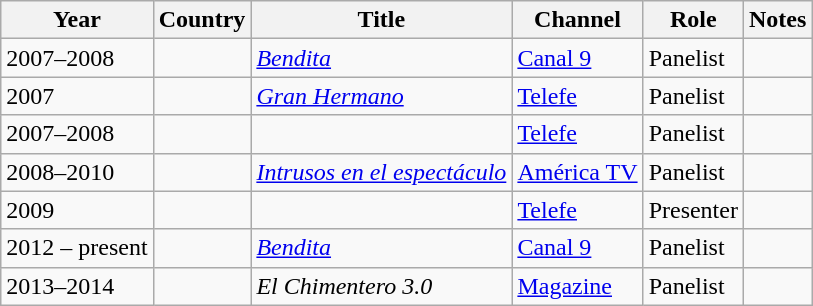<table class="wikitable">
<tr>
<th>Year</th>
<th>Country</th>
<th>Title</th>
<th>Channel</th>
<th>Role</th>
<th>Notes</th>
</tr>
<tr>
<td>2007–2008</td>
<td></td>
<td><em><a href='#'>Bendita</a></em></td>
<td><a href='#'>Canal 9</a></td>
<td>Panelist</td>
<td></td>
</tr>
<tr>
<td>2007</td>
<td></td>
<td><em><a href='#'>Gran Hermano</a></em></td>
<td><a href='#'>Telefe</a></td>
<td>Panelist</td>
<td></td>
</tr>
<tr>
<td>2007–2008</td>
<td></td>
<td><em></em></td>
<td><a href='#'>Telefe</a></td>
<td>Panelist</td>
<td></td>
</tr>
<tr>
<td>2008–2010</td>
<td></td>
<td><em><a href='#'>Intrusos en el espectáculo</a></em></td>
<td><a href='#'>América TV</a></td>
<td>Panelist</td>
<td></td>
</tr>
<tr>
<td>2009</td>
<td></td>
<td><em></em></td>
<td><a href='#'>Telefe</a></td>
<td>Presenter</td>
<td></td>
</tr>
<tr>
<td>2012 – present</td>
<td></td>
<td><em><a href='#'>Bendita</a></em></td>
<td><a href='#'>Canal 9</a></td>
<td>Panelist</td>
<td></td>
</tr>
<tr>
<td>2013–2014</td>
<td></td>
<td><em>El Chimentero 3.0</em></td>
<td><a href='#'>Magazine</a></td>
<td>Panelist</td>
<td></td>
</tr>
</table>
